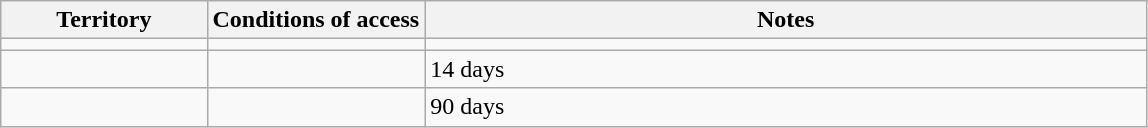<table class="wikitable" style="text-align: left; table-layout: fixed;">
<tr>
<th width="18%">Territory</th>
<th width="19%">Conditions of access</th>
<th>Notes</th>
</tr>
<tr>
<td></td>
<td></td>
<td></td>
</tr>
<tr>
<td></td>
<td></td>
<td>14 days</td>
</tr>
<tr>
<td></td>
<td></td>
<td>90 days</td>
</tr>
</table>
